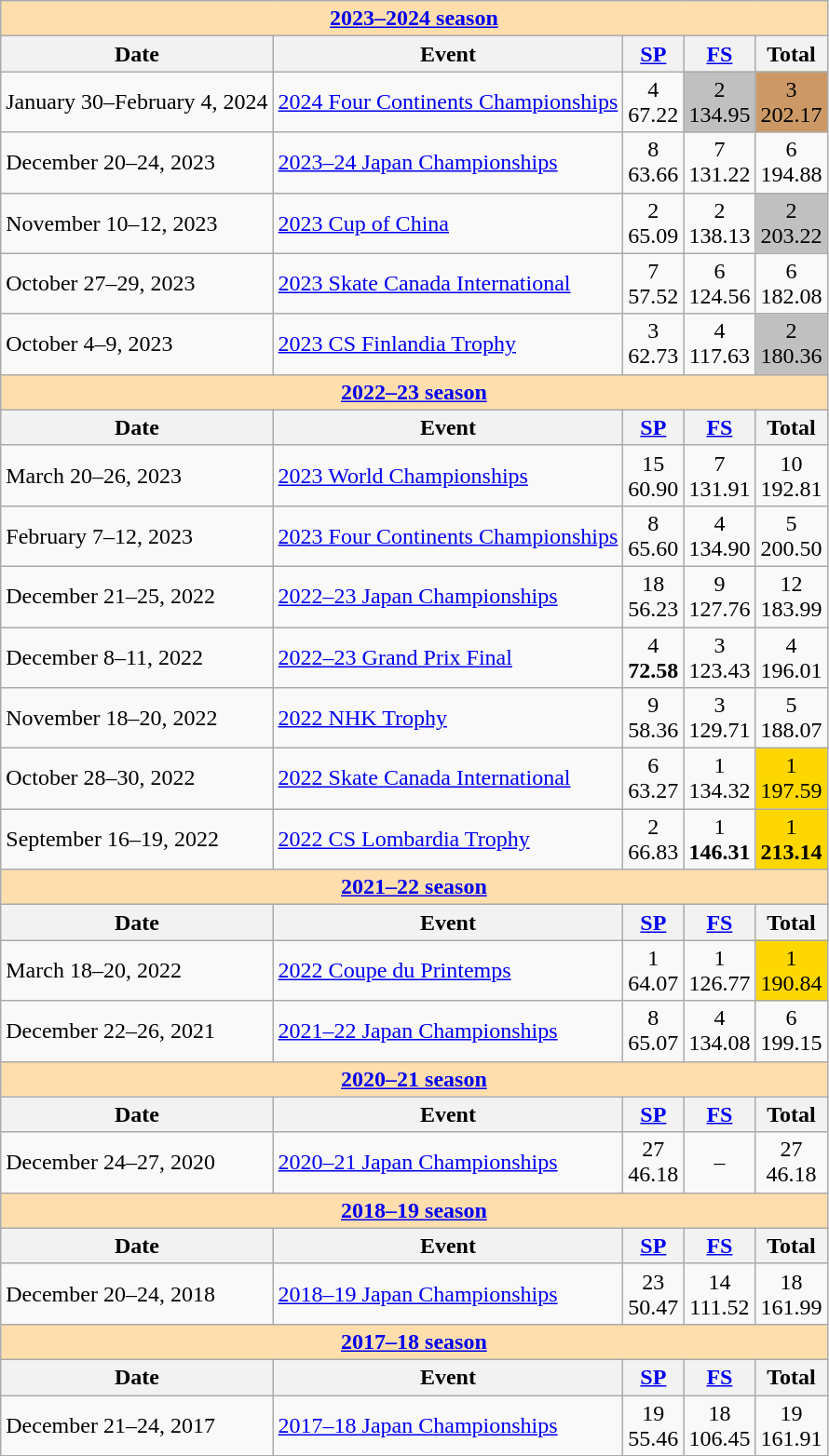<table class="wikitable">
<tr>
<th style="background-color: #ffdead; " colspan=5 align=center><a href='#'><strong>2023–2024 season</strong></a></th>
</tr>
<tr>
<th>Date</th>
<th>Event</th>
<th><a href='#'>SP</a></th>
<th><a href='#'>FS</a></th>
<th>Total</th>
</tr>
<tr>
<td>January 30–February 4, 2024</td>
<td><a href='#'>2024 Four Continents Championships</a></td>
<td align=center>4 <br> 67.22</td>
<td align=center bgcolor=silver>2 <br> 134.95</td>
<td align=center bgcolor=cc9966>3 <br> 202.17</td>
</tr>
<tr>
<td>December 20–24, 2023</td>
<td><a href='#'>2023–24 Japan Championships</a></td>
<td align=center>8 <br> 63.66</td>
<td align=center>7 <br> 131.22</td>
<td align=center>6 <br> 194.88</td>
</tr>
<tr>
<td>November 10–12, 2023</td>
<td><a href='#'>2023 Cup of China</a></td>
<td align=center>2 <br> 65.09</td>
<td align=center>2 <br> 138.13</td>
<td align=center bgcolor=silver>2 <br> 203.22</td>
</tr>
<tr>
<td>October 27–29, 2023</td>
<td><a href='#'>2023 Skate Canada International</a></td>
<td align=center>7 <br> 57.52</td>
<td align=center>6 <br> 124.56</td>
<td align=center>6 <br> 182.08</td>
</tr>
<tr>
<td>October 4–9, 2023</td>
<td><a href='#'>2023 CS Finlandia Trophy</a></td>
<td align=center>3 <br> 62.73</td>
<td align=center>4 <br> 117.63</td>
<td align=center bgcolor=silver>2 <br> 180.36</td>
</tr>
<tr>
<th style="background-color: #ffdead;" colspan=5><a href='#'>2022–23 season</a></th>
</tr>
<tr>
<th>Date</th>
<th>Event</th>
<th><a href='#'>SP</a></th>
<th><a href='#'>FS</a></th>
<th>Total</th>
</tr>
<tr>
<td>March 20–26, 2023</td>
<td><a href='#'>2023 World Championships</a></td>
<td align=center>15 <br> 60.90</td>
<td align=center>7 <br> 131.91</td>
<td align=center>10 <br> 192.81</td>
</tr>
<tr>
<td>February 7–12, 2023</td>
<td><a href='#'>2023 Four Continents Championships</a></td>
<td align=center>8 <br> 65.60</td>
<td align=center>4 <br> 134.90</td>
<td align=center>5 <br> 200.50</td>
</tr>
<tr>
<td>December 21–25, 2022</td>
<td><a href='#'>2022–23 Japan Championships</a></td>
<td align=center>18 <br> 56.23</td>
<td align=center>9 <br> 127.76</td>
<td align=center>12 <br> 183.99</td>
</tr>
<tr>
<td>December 8–11, 2022</td>
<td><a href='#'>2022–23 Grand Prix Final</a></td>
<td align=center>4 <br> <strong>72.58</strong></td>
<td align=center>3 <br> 123.43</td>
<td align=center>4 <br> 196.01</td>
</tr>
<tr>
<td>November 18–20, 2022</td>
<td><a href='#'>2022 NHK Trophy</a></td>
<td align=center>9 <br> 58.36</td>
<td align=center>3 <br> 129.71</td>
<td align=center>5 <br> 188.07</td>
</tr>
<tr>
<td>October 28–30, 2022</td>
<td><a href='#'>2022 Skate Canada International</a></td>
<td align=center>6 <br> 63.27</td>
<td align=center>1 <br> 134.32</td>
<td align=center bgcolor=gold>1 <br> 197.59</td>
</tr>
<tr>
<td>September 16–19, 2022</td>
<td><a href='#'>2022 CS Lombardia Trophy</a></td>
<td align=center>2 <br> 66.83</td>
<td align=center>1 <br> <strong>146.31</strong></td>
<td align=center bgcolor=gold>1 <br> <strong>213.14</strong></td>
</tr>
<tr>
<th style="background-color: #ffdead;" colspan=5><a href='#'>2021–22 season</a></th>
</tr>
<tr>
<th>Date</th>
<th>Event</th>
<th><a href='#'>SP</a></th>
<th><a href='#'>FS</a></th>
<th>Total</th>
</tr>
<tr>
<td>March 18–20, 2022</td>
<td><a href='#'>2022 Coupe du Printemps</a></td>
<td align=center>1 <br> 64.07</td>
<td align=center>1 <br> 126.77</td>
<td align=center bgcolor=gold>1 <br> 190.84</td>
</tr>
<tr>
<td>December 22–26, 2021</td>
<td><a href='#'>2021–22 Japan Championships</a></td>
<td align=center>8 <br> 65.07</td>
<td align=center>4 <br> 134.08</td>
<td align=center>6 <br> 199.15</td>
</tr>
<tr>
<th style="background-color: #ffdead;" colspan=5><a href='#'>2020–21 season</a></th>
</tr>
<tr>
<th>Date</th>
<th>Event</th>
<th><a href='#'>SP</a></th>
<th><a href='#'>FS</a></th>
<th>Total</th>
</tr>
<tr>
<td>December 24–27, 2020</td>
<td><a href='#'>2020–21 Japan Championships</a></td>
<td align=center>27 <br> 46.18</td>
<td align=center>–</td>
<td align=center>27 <br> 46.18</td>
</tr>
<tr>
<th style="background-color: #ffdead;" colspan=5><a href='#'>2018–19 season</a></th>
</tr>
<tr>
<th>Date</th>
<th>Event</th>
<th><a href='#'>SP</a></th>
<th><a href='#'>FS</a></th>
<th>Total</th>
</tr>
<tr>
<td>December 20–24, 2018</td>
<td><a href='#'>2018–19 Japan Championships</a></td>
<td align=center>23 <br> 50.47</td>
<td align=center>14 <br> 111.52</td>
<td align=center>18 <br> 161.99</td>
</tr>
<tr>
<th style="background-color: #ffdead;" colspan=5><a href='#'>2017–18 season</a></th>
</tr>
<tr>
<th>Date</th>
<th>Event</th>
<th><a href='#'>SP</a></th>
<th><a href='#'>FS</a></th>
<th>Total</th>
</tr>
<tr>
<td>December 21–24, 2017</td>
<td><a href='#'>2017–18 Japan Championships</a></td>
<td align=center>19 <br> 55.46</td>
<td align=center>18 <br> 106.45</td>
<td align=center>19 <br> 161.91</td>
</tr>
</table>
